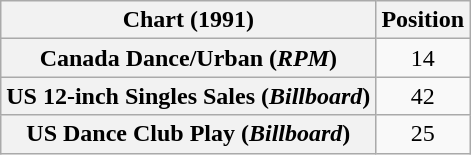<table class="wikitable sortable plainrowheaders">
<tr>
<th>Chart (1991)</th>
<th>Position</th>
</tr>
<tr>
<th scope="row">Canada Dance/Urban (<em>RPM</em>)</th>
<td align="center">14</td>
</tr>
<tr>
<th scope="row">US 12-inch Singles Sales (<em>Billboard</em>)</th>
<td align="center">42</td>
</tr>
<tr>
<th scope="row">US Dance Club Play (<em>Billboard</em>)</th>
<td align="center">25</td>
</tr>
</table>
